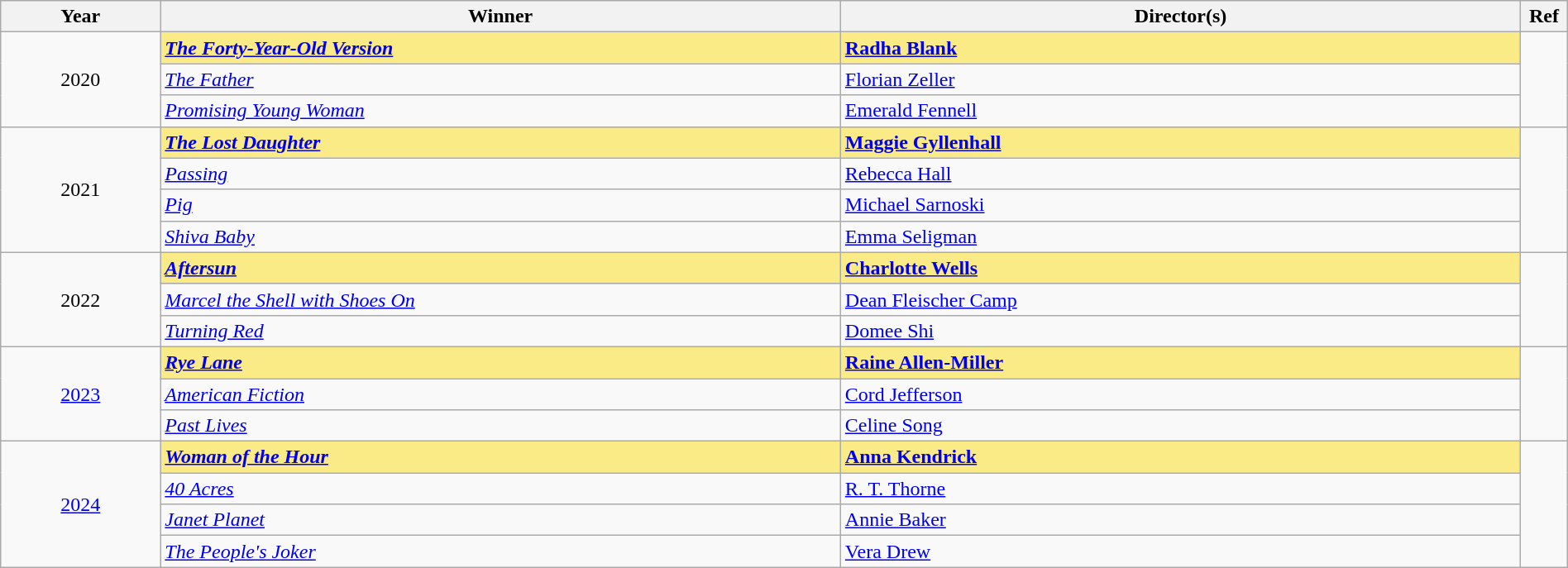<table class="wikitable" width="100%" cellpadding="5">
<tr>
<th width="100"><strong>Year</strong></th>
<th width="450"><strong>Winner</strong></th>
<th width="450"><strong>Director(s)</strong></th>
<th width="15"><strong>Ref</strong></th>
</tr>
<tr>
<td rowspan="3" style="text-align:center;">2020</td>
<td style="background:#FAEB86;"><strong><em><a href='#'>The Forty-Year-Old Version</a></em></strong></td>
<td style="background:#FAEB86;"><strong><a href='#'>Radha Blank</a></strong></td>
<td rowspan=3></td>
</tr>
<tr>
<td><em><a href='#'>The Father</a></em></td>
<td><a href='#'>Florian Zeller</a></td>
</tr>
<tr>
<td><em><a href='#'>Promising Young Woman</a></em></td>
<td><a href='#'>Emerald Fennell</a></td>
</tr>
<tr>
<td rowspan="4" style="text-align:center;">2021</td>
<td style="background:#FAEB86;"><strong><em><a href='#'>The Lost Daughter</a></em></strong></td>
<td style="background:#FAEB86;"><strong><a href='#'>Maggie Gyllenhall</a></strong></td>
<td rowspan=4></td>
</tr>
<tr>
<td><em><a href='#'>Passing</a></em></td>
<td><a href='#'>Rebecca Hall</a></td>
</tr>
<tr>
<td><em><a href='#'>Pig</a></em></td>
<td><a href='#'>Michael Sarnoski</a></td>
</tr>
<tr>
<td><em><a href='#'>Shiva Baby</a></em></td>
<td><a href='#'>Emma Seligman</a></td>
</tr>
<tr>
<td rowspan="3" style="text-align:center;">2022</td>
<td style="background:#FAEB86;"><strong><em><a href='#'>Aftersun</a></em></strong></td>
<td style="background:#FAEB86;"><strong><a href='#'>Charlotte Wells</a></strong></td>
<td rowspan=3></td>
</tr>
<tr>
<td><em><a href='#'>Marcel the Shell with Shoes On</a></em></td>
<td><a href='#'>Dean Fleischer Camp</a></td>
</tr>
<tr>
<td><em><a href='#'>Turning Red</a></em></td>
<td><a href='#'>Domee Shi</a></td>
</tr>
<tr>
<td rowspan="3" style="text-align:center;"><a href='#'>2023</a></td>
<td style="background:#FAEB86;"><strong><em><a href='#'>Rye Lane</a></em></strong></td>
<td style="background:#FAEB86;"><strong><a href='#'>Raine Allen-Miller</a></strong></td>
<td rowspan=3></td>
</tr>
<tr>
<td><em><a href='#'>American Fiction</a></em></td>
<td><a href='#'>Cord Jefferson</a></td>
</tr>
<tr>
<td><em><a href='#'>Past Lives</a></em></td>
<td><a href='#'>Celine Song</a></td>
</tr>
<tr>
<td rowspan="4" style="text-align:center;"><a href='#'>2024</a></td>
<td style="background:#FAEB86;"><strong><em><a href='#'>Woman of the Hour</a></em></strong></td>
<td style="background:#FAEB86;"><strong><a href='#'>Anna Kendrick</a></strong></td>
<td rowspan=4></td>
</tr>
<tr>
<td><em><a href='#'>40 Acres</a></em></td>
<td><a href='#'>R. T. Thorne</a></td>
</tr>
<tr>
<td><em><a href='#'>Janet Planet</a></em></td>
<td><a href='#'>Annie Baker</a></td>
</tr>
<tr>
<td><em><a href='#'>The People's Joker</a></em></td>
<td><a href='#'>Vera Drew</a></td>
</tr>
</table>
